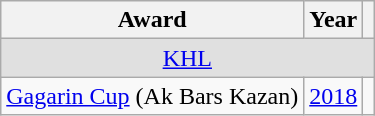<table class="wikitable">
<tr>
<th>Award</th>
<th>Year</th>
<th></th>
</tr>
<tr ALIGN="center" bgcolor="#e0e0e0">
<td colspan="3"><a href='#'>KHL</a></td>
</tr>
<tr>
<td><a href='#'>Gagarin Cup</a> (Ak Bars Kazan)</td>
<td><a href='#'>2018</a></td>
<td></td>
</tr>
</table>
